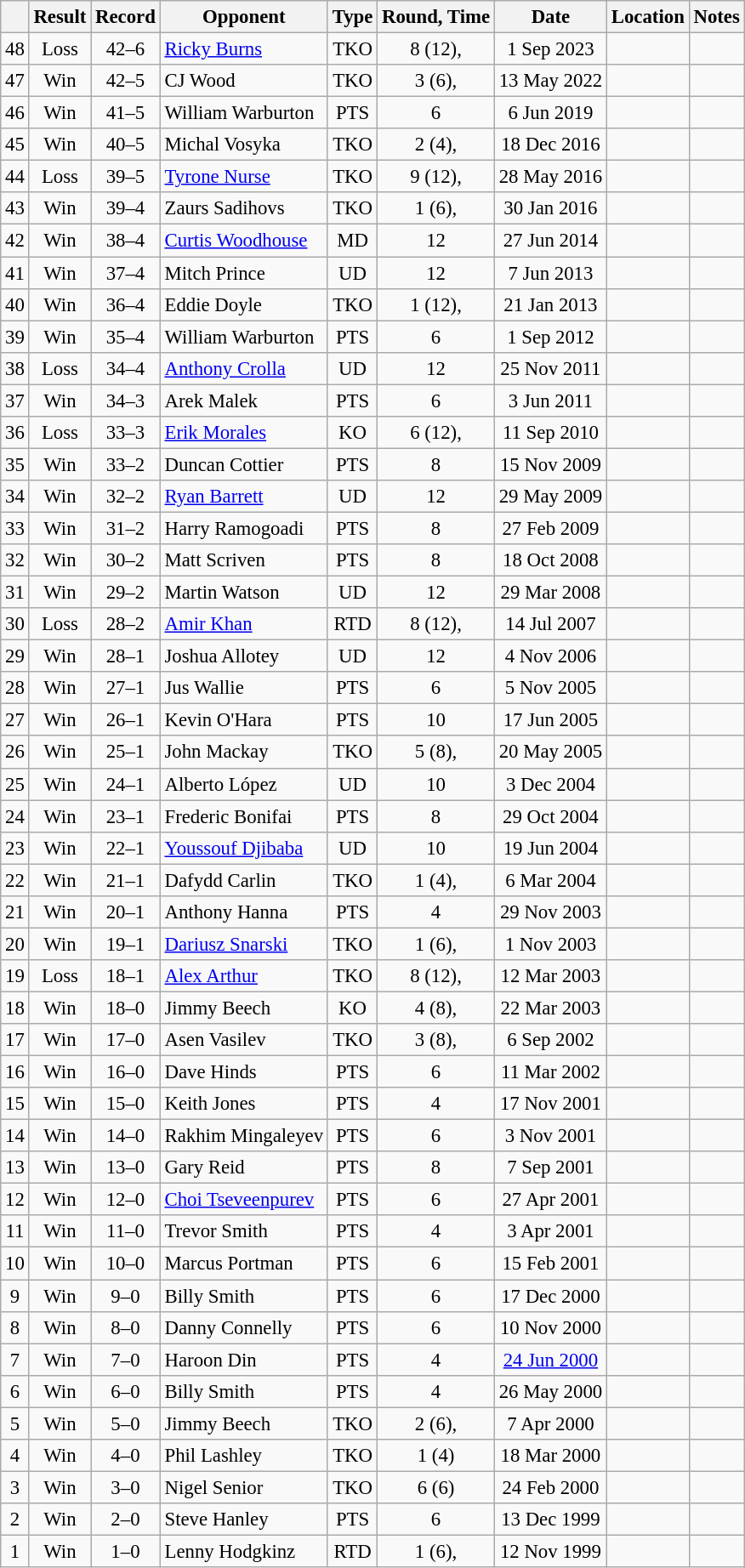<table class="wikitable" style="text-align:center; font-size:95%">
<tr>
<th></th>
<th>Result</th>
<th>Record</th>
<th>Opponent</th>
<th>Type</th>
<th>Round, Time</th>
<th>Date</th>
<th>Location</th>
<th>Notes</th>
</tr>
<tr>
<td>48</td>
<td>Loss</td>
<td>42–6</td>
<td align=left><a href='#'>Ricky Burns</a></td>
<td>TKO</td>
<td>8 (12), </td>
<td>1 Sep 2023</td>
<td align=left></td>
<td></td>
</tr>
<tr>
<td>47</td>
<td>Win</td>
<td>42–5</td>
<td align=left>CJ Wood</td>
<td>TKO</td>
<td>3 (6), </td>
<td>13 May 2022</td>
<td align=left></td>
<td></td>
</tr>
<tr>
<td>46</td>
<td>Win</td>
<td>41–5</td>
<td align=left>William Warburton</td>
<td>PTS</td>
<td>6</td>
<td>6 Jun 2019</td>
<td align=left></td>
<td></td>
</tr>
<tr>
<td>45</td>
<td>Win</td>
<td>40–5</td>
<td align=left>Michal Vosyka</td>
<td>TKO</td>
<td>2 (4), </td>
<td>18 Dec 2016</td>
<td align=left></td>
<td></td>
</tr>
<tr>
<td>44</td>
<td>Loss</td>
<td>39–5</td>
<td align=left><a href='#'>Tyrone Nurse</a></td>
<td>TKO</td>
<td>9 (12), </td>
<td>28 May 2016</td>
<td align=left></td>
<td align=left></td>
</tr>
<tr>
<td>43</td>
<td>Win</td>
<td>39–4</td>
<td align=left>Zaurs Sadihovs</td>
<td>TKO</td>
<td>1 (6), </td>
<td>30 Jan 2016</td>
<td align=left></td>
<td></td>
</tr>
<tr>
<td>42</td>
<td>Win</td>
<td>38–4</td>
<td align=left><a href='#'>Curtis Woodhouse</a></td>
<td>MD</td>
<td>12</td>
<td>27 Jun 2014</td>
<td align=left></td>
<td align=left></td>
</tr>
<tr>
<td>41</td>
<td>Win</td>
<td>37–4</td>
<td align=left>Mitch Prince</td>
<td>UD</td>
<td>12</td>
<td>7 Jun 2013</td>
<td align=left></td>
<td align=left></td>
</tr>
<tr>
<td>40</td>
<td>Win</td>
<td>36–4</td>
<td align=left>Eddie Doyle</td>
<td>TKO</td>
<td>1 (12), </td>
<td>21 Jan 2013</td>
<td align=left></td>
<td align=left></td>
</tr>
<tr>
<td>39</td>
<td>Win</td>
<td>35–4</td>
<td align=left>William Warburton</td>
<td>PTS</td>
<td>6</td>
<td>1 Sep 2012</td>
<td align=left></td>
<td></td>
</tr>
<tr>
<td>38</td>
<td>Loss</td>
<td>34–4</td>
<td align=left><a href='#'>Anthony Crolla</a></td>
<td>UD</td>
<td>12</td>
<td>25 Nov 2011</td>
<td align=left></td>
<td align=left></td>
</tr>
<tr>
<td>37</td>
<td>Win</td>
<td>34–3</td>
<td align=left>Arek Malek</td>
<td>PTS</td>
<td>6</td>
<td>3 Jun 2011</td>
<td align=left></td>
<td></td>
</tr>
<tr>
<td>36</td>
<td>Loss</td>
<td>33–3</td>
<td align=left><a href='#'>Erik Morales</a></td>
<td>KO</td>
<td>6 (12), </td>
<td>11 Sep 2010</td>
<td align=left></td>
<td align=left></td>
</tr>
<tr>
<td>35</td>
<td>Win</td>
<td>33–2</td>
<td align=left>Duncan Cottier</td>
<td>PTS</td>
<td>8</td>
<td>15 Nov 2009</td>
<td align=left></td>
<td></td>
</tr>
<tr>
<td>34</td>
<td>Win</td>
<td>32–2</td>
<td align=left><a href='#'>Ryan Barrett</a></td>
<td>UD</td>
<td>12</td>
<td>29 May 2009</td>
<td align=left></td>
<td align=left></td>
</tr>
<tr>
<td>33</td>
<td>Win</td>
<td>31–2</td>
<td align=left>Harry Ramogoadi</td>
<td>PTS</td>
<td>8</td>
<td>27 Feb 2009</td>
<td align=left></td>
<td></td>
</tr>
<tr>
<td>32</td>
<td>Win</td>
<td>30–2</td>
<td align=left>Matt Scriven</td>
<td>PTS</td>
<td>8</td>
<td>18 Oct 2008</td>
<td align=left></td>
<td></td>
</tr>
<tr>
<td>31</td>
<td>Win</td>
<td>29–2</td>
<td align=left>Martin Watson</td>
<td>UD</td>
<td>12</td>
<td>29 Mar 2008</td>
<td align=left></td>
<td align=left></td>
</tr>
<tr>
<td>30</td>
<td>Loss</td>
<td>28–2</td>
<td align=left><a href='#'>Amir Khan</a></td>
<td>RTD</td>
<td>8 (12), </td>
<td>14 Jul 2007</td>
<td align=left></td>
<td align=left></td>
</tr>
<tr>
<td>29</td>
<td>Win</td>
<td>28–1</td>
<td align=left>Joshua Allotey</td>
<td>UD</td>
<td>12</td>
<td>4 Nov 2006</td>
<td align=left></td>
<td align=left></td>
</tr>
<tr>
<td>28</td>
<td>Win</td>
<td>27–1</td>
<td align=left>Jus Wallie</td>
<td>PTS</td>
<td>6</td>
<td>5 Nov 2005</td>
<td align=left></td>
<td></td>
</tr>
<tr>
<td>27</td>
<td>Win</td>
<td>26–1</td>
<td align=left>Kevin O'Hara</td>
<td>PTS</td>
<td>10</td>
<td>17 Jun 2005</td>
<td align=left></td>
<td align=left></td>
</tr>
<tr>
<td>26</td>
<td>Win</td>
<td>25–1</td>
<td align=left>John Mackay</td>
<td>TKO</td>
<td>5 (8), </td>
<td>20 May 2005</td>
<td align=left></td>
<td></td>
</tr>
<tr>
<td>25</td>
<td>Win</td>
<td>24–1</td>
<td align=left>Alberto López</td>
<td>UD</td>
<td>10</td>
<td>3 Dec 2004</td>
<td align=left></td>
<td align=left></td>
</tr>
<tr>
<td>24</td>
<td>Win</td>
<td>23–1</td>
<td align=left>Frederic Bonifai</td>
<td>PTS</td>
<td>8</td>
<td>29 Oct 2004</td>
<td align=left></td>
<td></td>
</tr>
<tr>
<td>23</td>
<td>Win</td>
<td>22–1</td>
<td align=left><a href='#'>Youssouf Djibaba</a></td>
<td>UD</td>
<td>10</td>
<td>19 Jun 2004</td>
<td align=left></td>
<td align=left></td>
</tr>
<tr>
<td>22</td>
<td>Win</td>
<td>21–1</td>
<td align=left>Dafydd Carlin</td>
<td>TKO</td>
<td>1 (4), </td>
<td>6 Mar 2004</td>
<td align=left></td>
<td></td>
</tr>
<tr>
<td>21</td>
<td>Win</td>
<td>20–1</td>
<td align=left>Anthony Hanna</td>
<td>PTS</td>
<td>4</td>
<td>29 Nov 2003</td>
<td align=left></td>
<td></td>
</tr>
<tr>
<td>20</td>
<td>Win</td>
<td>19–1</td>
<td align=left><a href='#'>Dariusz Snarski</a></td>
<td>TKO</td>
<td>1 (6), </td>
<td>1 Nov 2003</td>
<td align=left></td>
<td></td>
</tr>
<tr>
<td>19</td>
<td>Loss</td>
<td>18–1</td>
<td align=left><a href='#'>Alex Arthur</a></td>
<td>TKO</td>
<td>8 (12), </td>
<td>12 Mar 2003</td>
<td align=left></td>
<td align=left></td>
</tr>
<tr>
<td>18</td>
<td>Win</td>
<td>18–0</td>
<td align=left>Jimmy Beech</td>
<td>KO</td>
<td>4 (8), </td>
<td>22 Mar 2003</td>
<td align=left></td>
<td></td>
</tr>
<tr>
<td>17</td>
<td>Win</td>
<td>17–0</td>
<td align=left>Asen Vasilev</td>
<td>TKO</td>
<td>3 (8), </td>
<td>6 Sep 2002</td>
<td align=left></td>
<td></td>
</tr>
<tr>
<td>16</td>
<td>Win</td>
<td>16–0</td>
<td align=left>Dave Hinds</td>
<td>PTS</td>
<td>6</td>
<td>11 Mar 2002</td>
<td align=left></td>
<td></td>
</tr>
<tr>
<td>15</td>
<td>Win</td>
<td>15–0</td>
<td align=left>Keith Jones</td>
<td>PTS</td>
<td>4</td>
<td>17 Nov 2001</td>
<td align=left></td>
<td></td>
</tr>
<tr>
<td>14</td>
<td>Win</td>
<td>14–0</td>
<td align=left>Rakhim Mingaleyev</td>
<td>PTS</td>
<td>6</td>
<td>3 Nov 2001</td>
<td align=left></td>
<td></td>
</tr>
<tr>
<td>13</td>
<td>Win</td>
<td>13–0</td>
<td align=left>Gary Reid</td>
<td>PTS</td>
<td>8</td>
<td>7 Sep 2001</td>
<td align=left></td>
<td></td>
</tr>
<tr>
<td>12</td>
<td>Win</td>
<td>12–0</td>
<td align=left><a href='#'>Choi Tseveenpurev</a></td>
<td>PTS</td>
<td>6</td>
<td>27 Apr 2001</td>
<td align=left></td>
<td></td>
</tr>
<tr>
<td>11</td>
<td>Win</td>
<td>11–0</td>
<td align=left>Trevor Smith</td>
<td>PTS</td>
<td>4</td>
<td>3 Apr 2001</td>
<td align=left></td>
<td></td>
</tr>
<tr>
<td>10</td>
<td>Win</td>
<td>10–0</td>
<td align=left>Marcus Portman</td>
<td>PTS</td>
<td>6</td>
<td>15 Feb 2001</td>
<td align=left></td>
<td></td>
</tr>
<tr>
<td>9</td>
<td>Win</td>
<td>9–0</td>
<td align=left>Billy Smith</td>
<td>PTS</td>
<td>6</td>
<td>17 Dec 2000</td>
<td align=left></td>
<td></td>
</tr>
<tr>
<td>8</td>
<td>Win</td>
<td>8–0</td>
<td align=left>Danny Connelly</td>
<td>PTS</td>
<td>6</td>
<td>10 Nov 2000</td>
<td align=left></td>
<td></td>
</tr>
<tr>
<td>7</td>
<td>Win</td>
<td>7–0</td>
<td align=left>Haroon Din</td>
<td>PTS</td>
<td>4</td>
<td><a href='#'>24 Jun 2000</a></td>
<td align=left></td>
<td></td>
</tr>
<tr>
<td>6</td>
<td>Win</td>
<td>6–0</td>
<td align=left>Billy Smith</td>
<td>PTS</td>
<td>4</td>
<td>26 May 2000</td>
<td align=left></td>
<td></td>
</tr>
<tr>
<td>5</td>
<td>Win</td>
<td>5–0</td>
<td align=left>Jimmy Beech</td>
<td>TKO</td>
<td>2 (6), </td>
<td>7 Apr 2000</td>
<td align=left></td>
<td></td>
</tr>
<tr>
<td>4</td>
<td>Win</td>
<td>4–0</td>
<td align=left>Phil Lashley</td>
<td>TKO</td>
<td>1 (4)</td>
<td>18 Mar 2000</td>
<td align=left></td>
<td></td>
</tr>
<tr>
<td>3</td>
<td>Win</td>
<td>3–0</td>
<td align=left>Nigel Senior</td>
<td>TKO</td>
<td>6 (6)</td>
<td>24 Feb 2000</td>
<td align=left></td>
<td></td>
</tr>
<tr>
<td>2</td>
<td>Win</td>
<td>2–0</td>
<td align=left>Steve Hanley</td>
<td>PTS</td>
<td>6</td>
<td>13 Dec 1999</td>
<td align=left></td>
<td></td>
</tr>
<tr>
<td>1</td>
<td>Win</td>
<td>1–0</td>
<td align=left>Lenny Hodgkinz</td>
<td>RTD</td>
<td>1 (6), </td>
<td>12 Nov 1999</td>
<td align=left></td>
<td></td>
</tr>
</table>
